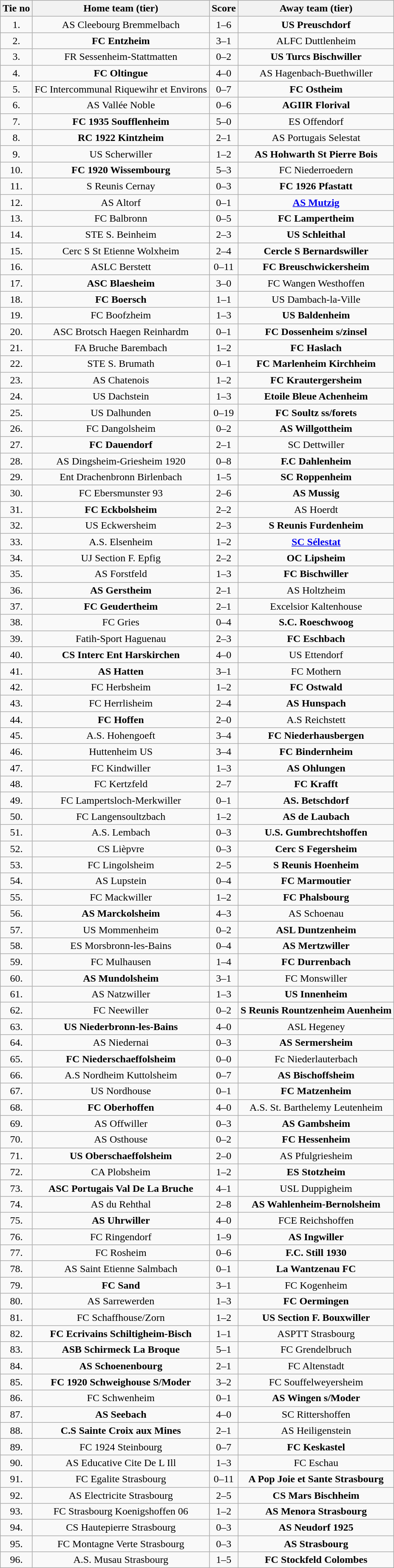<table class="wikitable" style="text-align: center">
<tr>
<th>Tie no</th>
<th>Home team (tier)</th>
<th>Score</th>
<th>Away team (tier)</th>
</tr>
<tr>
<td>1.</td>
<td>AS Cleebourg Bremmelbach</td>
<td>1–6</td>
<td><strong>US Preuschdorf</strong></td>
</tr>
<tr>
<td>2.</td>
<td><strong>FC Entzheim</strong></td>
<td>3–1</td>
<td>ALFC Duttlenheim</td>
</tr>
<tr>
<td>3.</td>
<td>FR Sessenheim-Stattmatten</td>
<td>0–2</td>
<td><strong>US Turcs Bischwiller</strong></td>
</tr>
<tr>
<td>4.</td>
<td><strong>FC Oltingue</strong></td>
<td>4–0</td>
<td>AS Hagenbach-Buethwiller</td>
</tr>
<tr>
<td>5.</td>
<td>FC Intercommunal Riquewihr et Environs</td>
<td>0–7</td>
<td><strong>FC Ostheim</strong></td>
</tr>
<tr>
<td>6.</td>
<td>AS Vallée Noble</td>
<td>0–6</td>
<td><strong>AGIIR Florival</strong></td>
</tr>
<tr>
<td>7.</td>
<td><strong>FC 1935 Soufflenheim</strong></td>
<td>5–0</td>
<td>ES Offendorf</td>
</tr>
<tr>
<td>8.</td>
<td><strong>RC 1922 Kintzheim</strong></td>
<td>2–1</td>
<td>AS Portugais Selestat</td>
</tr>
<tr>
<td>9.</td>
<td>US Scherwiller</td>
<td>1–2</td>
<td><strong>AS Hohwarth St Pierre Bois</strong></td>
</tr>
<tr>
<td>10.</td>
<td><strong>FC 1920 Wissembourg</strong></td>
<td>5–3</td>
<td>FC Niederroedern</td>
</tr>
<tr>
<td>11.</td>
<td>S Reunis Cernay</td>
<td>0–3</td>
<td><strong>FC 1926 Pfastatt</strong></td>
</tr>
<tr>
<td>12.</td>
<td>AS Altorf</td>
<td>0–1</td>
<td><strong><a href='#'>AS Mutzig</a></strong></td>
</tr>
<tr>
<td>13.</td>
<td>FC Balbronn</td>
<td>0–5</td>
<td><strong>FC Lampertheim</strong></td>
</tr>
<tr>
<td>14.</td>
<td>STE S. Beinheim</td>
<td>2–3</td>
<td><strong>US Schleithal</strong></td>
</tr>
<tr>
<td>15.</td>
<td>Cerc S St Etienne Wolxheim</td>
<td>2–4</td>
<td><strong>Cercle S Bernardswiller</strong></td>
</tr>
<tr>
<td>16.</td>
<td>ASLC Berstett</td>
<td>0–11</td>
<td><strong>FC Breuschwickersheim</strong></td>
</tr>
<tr>
<td>17.</td>
<td><strong>ASC Blaesheim</strong></td>
<td>3–0</td>
<td>FC Wangen Westhoffen</td>
</tr>
<tr>
<td>18.</td>
<td><strong>FC Boersch</strong></td>
<td>1–1 </td>
<td>US Dambach-la-Ville</td>
</tr>
<tr>
<td>19.</td>
<td>FC Boofzheim</td>
<td>1–3</td>
<td><strong>US Baldenheim</strong></td>
</tr>
<tr>
<td>20.</td>
<td>ASC Brotsch Haegen Reinhardm</td>
<td>0–1</td>
<td><strong>FC Dossenheim s/zinsel</strong></td>
</tr>
<tr>
<td>21.</td>
<td>FA Bruche Barembach</td>
<td>1–2</td>
<td><strong>FC Haslach</strong></td>
</tr>
<tr>
<td>22.</td>
<td>STE S. Brumath</td>
<td>0–1</td>
<td><strong>FC Marlenheim Kirchheim</strong></td>
</tr>
<tr>
<td>23.</td>
<td>AS Chatenois</td>
<td>1–2</td>
<td><strong>FC Krautergersheim</strong></td>
</tr>
<tr>
<td>24.</td>
<td>US Dachstein</td>
<td>1–3</td>
<td><strong>Etoile Bleue Achenheim</strong></td>
</tr>
<tr>
<td>25.</td>
<td>US Dalhunden</td>
<td>0–19</td>
<td><strong>FC Soultz ss/forets</strong></td>
</tr>
<tr>
<td>26.</td>
<td>FC Dangolsheim</td>
<td>0–2</td>
<td><strong>AS Willgottheim</strong></td>
</tr>
<tr>
<td>27.</td>
<td><strong>FC Dauendorf</strong></td>
<td>2–1</td>
<td>SC Dettwiller</td>
</tr>
<tr>
<td>28.</td>
<td>AS Dingsheim-Griesheim 1920</td>
<td>0–8</td>
<td><strong>F.C Dahlenheim</strong></td>
</tr>
<tr>
<td>29.</td>
<td>Ent Drachenbronn Birlenbach</td>
<td>1–5</td>
<td><strong>SC Roppenheim</strong></td>
</tr>
<tr>
<td>30.</td>
<td>FC Ebersmunster 93</td>
<td>2–6</td>
<td><strong>AS Mussig</strong></td>
</tr>
<tr>
<td>31.</td>
<td><strong>FC Eckbolsheim</strong></td>
<td>2–2 </td>
<td>AS Hoerdt</td>
</tr>
<tr>
<td>32.</td>
<td>US Eckwersheim</td>
<td>2–3</td>
<td><strong>S Reunis Furdenheim</strong></td>
</tr>
<tr>
<td>33.</td>
<td>A.S. Elsenheim</td>
<td>1–2</td>
<td><strong><a href='#'>SC Sélestat</a></strong></td>
</tr>
<tr>
<td>34.</td>
<td>UJ Section F. Epfig</td>
<td>2–2 </td>
<td><strong>OC Lipsheim</strong></td>
</tr>
<tr>
<td>35.</td>
<td>AS Forstfeld</td>
<td>1–3</td>
<td><strong>FC Bischwiller</strong></td>
</tr>
<tr>
<td>36.</td>
<td><strong>AS Gerstheim</strong></td>
<td>2–1</td>
<td>AS Holtzheim</td>
</tr>
<tr>
<td>37.</td>
<td><strong>FC Geudertheim</strong></td>
<td>2–1</td>
<td>Excelsior Kaltenhouse</td>
</tr>
<tr>
<td>38.</td>
<td>FC Gries</td>
<td>0–4</td>
<td><strong>S.C. Roeschwoog</strong></td>
</tr>
<tr>
<td>39.</td>
<td>Fatih-Sport Haguenau</td>
<td>2–3</td>
<td><strong>FC Eschbach</strong></td>
</tr>
<tr>
<td>40.</td>
<td><strong>CS Interc Ent Harskirchen</strong></td>
<td>4–0</td>
<td>US Ettendorf</td>
</tr>
<tr>
<td>41.</td>
<td><strong>AS Hatten</strong></td>
<td>3–1</td>
<td>FC Mothern</td>
</tr>
<tr>
<td>42.</td>
<td>FC Herbsheim</td>
<td>1–2</td>
<td><strong>FC Ostwald</strong></td>
</tr>
<tr>
<td>43.</td>
<td>FC Herrlisheim</td>
<td>2–4</td>
<td><strong>AS Hunspach</strong></td>
</tr>
<tr>
<td>44.</td>
<td><strong>FC Hoffen</strong></td>
<td>2–0</td>
<td>A.S Reichstett</td>
</tr>
<tr>
<td>45.</td>
<td>A.S. Hohengoeft</td>
<td>3–4</td>
<td><strong>FC Niederhausbergen</strong></td>
</tr>
<tr>
<td>46.</td>
<td>Huttenheim US</td>
<td>3–4</td>
<td><strong>FC Bindernheim</strong></td>
</tr>
<tr>
<td>47.</td>
<td>FC Kindwiller</td>
<td>1–3</td>
<td><strong>AS Ohlungen</strong></td>
</tr>
<tr>
<td>48.</td>
<td>FC Kertzfeld</td>
<td>2–7</td>
<td><strong>FC Krafft</strong></td>
</tr>
<tr>
<td>49.</td>
<td>FC Lampertsloch-Merkwiller</td>
<td>0–1</td>
<td><strong>AS. Betschdorf</strong></td>
</tr>
<tr>
<td>50.</td>
<td>FC Langensoultzbach</td>
<td>1–2</td>
<td><strong>AS de Laubach</strong></td>
</tr>
<tr>
<td>51.</td>
<td>A.S. Lembach</td>
<td>0–3</td>
<td><strong>U.S. Gumbrechtshoffen</strong></td>
</tr>
<tr>
<td>52.</td>
<td>CS Lièpvre</td>
<td>0–3</td>
<td><strong>Cerc S Fegersheim</strong></td>
</tr>
<tr>
<td>53.</td>
<td>FC Lingolsheim</td>
<td>2–5</td>
<td><strong>S Reunis Hoenheim</strong></td>
</tr>
<tr>
<td>54.</td>
<td>AS Lupstein</td>
<td>0–4</td>
<td><strong>FC Marmoutier</strong></td>
</tr>
<tr>
<td>55.</td>
<td>FC Mackwiller</td>
<td>1–2</td>
<td><strong>FC Phalsbourg</strong></td>
</tr>
<tr>
<td>56.</td>
<td><strong>AS Marckolsheim</strong></td>
<td>4–3</td>
<td>AS Schoenau</td>
</tr>
<tr>
<td>57.</td>
<td>US Mommenheim</td>
<td>0–2</td>
<td><strong>ASL Duntzenheim</strong></td>
</tr>
<tr>
<td>58.</td>
<td>ES Morsbronn-les-Bains</td>
<td>0–4</td>
<td><strong>AS Mertzwiller</strong></td>
</tr>
<tr>
<td>59.</td>
<td>FC Mulhausen</td>
<td>1–4</td>
<td><strong>FC Durrenbach</strong></td>
</tr>
<tr>
<td>60.</td>
<td><strong>AS Mundolsheim</strong></td>
<td>3–1</td>
<td>FC Monswiller</td>
</tr>
<tr>
<td>61.</td>
<td>AS Natzwiller</td>
<td>1–3</td>
<td><strong>US Innenheim</strong></td>
</tr>
<tr>
<td>62.</td>
<td>FC Neewiller</td>
<td>0–2</td>
<td><strong>S Reunis Rountzenheim Auenheim</strong></td>
</tr>
<tr>
<td>63.</td>
<td><strong>US Niederbronn-les-Bains</strong></td>
<td>4–0</td>
<td>ASL Hegeney</td>
</tr>
<tr>
<td>64.</td>
<td>AS Niedernai</td>
<td>0–3</td>
<td><strong>AS Sermersheim</strong></td>
</tr>
<tr>
<td>65.</td>
<td><strong>FC Niederschaeffolsheim</strong></td>
<td>0–0 </td>
<td>Fc Niederlauterbach</td>
</tr>
<tr>
<td>66.</td>
<td>A.S Nordheim Kuttolsheim</td>
<td>0–7</td>
<td><strong>AS Bischoffsheim</strong></td>
</tr>
<tr>
<td>67.</td>
<td>US Nordhouse</td>
<td>0–1</td>
<td><strong>FC Matzenheim</strong></td>
</tr>
<tr>
<td>68.</td>
<td><strong>FC Oberhoffen</strong></td>
<td>4–0</td>
<td>A.S. St. Barthelemy Leutenheim</td>
</tr>
<tr>
<td>69.</td>
<td>AS Offwiller</td>
<td>0–3</td>
<td><strong>AS Gambsheim</strong></td>
</tr>
<tr>
<td>70.</td>
<td>AS Osthouse</td>
<td>0–2</td>
<td><strong>FC Hessenheim</strong></td>
</tr>
<tr>
<td>71.</td>
<td><strong>US Oberschaeffolsheim</strong></td>
<td>2–0</td>
<td>AS Pfulgriesheim</td>
</tr>
<tr>
<td>72.</td>
<td>CA Plobsheim</td>
<td>1–2</td>
<td><strong>ES Stotzheim</strong></td>
</tr>
<tr>
<td>73.</td>
<td><strong>ASC Portugais Val De La Bruche</strong></td>
<td>4–1</td>
<td>USL Duppigheim</td>
</tr>
<tr>
<td>74.</td>
<td>AS du Rehthal</td>
<td>2–8</td>
<td><strong>AS Wahlenheim-Bernolsheim</strong></td>
</tr>
<tr>
<td>75.</td>
<td><strong>AS Uhrwiller</strong></td>
<td>4–0</td>
<td>FCE Reichshoffen</td>
</tr>
<tr>
<td>76.</td>
<td>FC Ringendorf</td>
<td>1–9</td>
<td><strong>AS Ingwiller</strong></td>
</tr>
<tr>
<td>77.</td>
<td>FC Rosheim</td>
<td>0–6</td>
<td><strong>F.C. Still 1930</strong></td>
</tr>
<tr>
<td>78.</td>
<td>AS Saint Etienne Salmbach</td>
<td>0–1</td>
<td><strong>La Wantzenau FC</strong></td>
</tr>
<tr>
<td>79.</td>
<td><strong>FC Sand</strong></td>
<td>3–1</td>
<td>FC Kogenheim</td>
</tr>
<tr>
<td>80.</td>
<td>AS Sarrewerden</td>
<td>1–3</td>
<td><strong>FC Oermingen</strong></td>
</tr>
<tr>
<td>81.</td>
<td>FC Schaffhouse/Zorn</td>
<td>1–2</td>
<td><strong>US Section F. Bouxwiller</strong></td>
</tr>
<tr>
<td>82.</td>
<td><strong>FC Ecrivains Schiltigheim-Bisch</strong></td>
<td>1–1 </td>
<td>ASPTT Strasbourg</td>
</tr>
<tr>
<td>83.</td>
<td><strong>ASB Schirmeck La Broque</strong></td>
<td>5–1</td>
<td>FC Grendelbruch</td>
</tr>
<tr>
<td>84.</td>
<td><strong>AS Schoenenbourg</strong></td>
<td>2–1</td>
<td>FC Altenstadt</td>
</tr>
<tr>
<td>85.</td>
<td><strong>FC 1920 Schweighouse S/Moder</strong></td>
<td>3–2 </td>
<td>FC Souffelweyersheim</td>
</tr>
<tr>
<td>86.</td>
<td>FC Schwenheim</td>
<td>0–1</td>
<td><strong>AS Wingen s/Moder</strong></td>
</tr>
<tr>
<td>87.</td>
<td><strong>AS Seebach</strong></td>
<td>4–0</td>
<td>SC Rittershoffen</td>
</tr>
<tr>
<td>88.</td>
<td><strong>C.S Sainte Croix aux Mines</strong></td>
<td>2–1</td>
<td>AS Heiligenstein</td>
</tr>
<tr>
<td>89.</td>
<td>FC 1924 Steinbourg</td>
<td>0–7</td>
<td><strong>FC Keskastel</strong></td>
</tr>
<tr>
<td>90.</td>
<td>AS Educative Cite De L Ill</td>
<td>1–3 </td>
<td>FC Eschau</td>
</tr>
<tr>
<td>91.</td>
<td>FC Egalite Strasbourg</td>
<td>0–11</td>
<td><strong>A Pop Joie et Sante Strasbourg</strong></td>
</tr>
<tr>
<td>92.</td>
<td>AS Electricite Strasbourg</td>
<td>2–5</td>
<td><strong>CS Mars Bischheim</strong></td>
</tr>
<tr>
<td>93.</td>
<td>FC Strasbourg Koenigshoffen 06</td>
<td>1–2</td>
<td><strong>AS Menora Strasbourg</strong></td>
</tr>
<tr>
<td>94.</td>
<td>CS Hautepierre Strasbourg</td>
<td>0–3</td>
<td><strong>AS Neudorf 1925</strong></td>
</tr>
<tr>
<td>95.</td>
<td>FC Montagne Verte Strasbourg</td>
<td>0–3</td>
<td><strong>AS Strasbourg</strong></td>
</tr>
<tr>
<td>96.</td>
<td>A.S. Musau Strasbourg</td>
<td>1–5</td>
<td><strong>FC Stockfeld Colombes</strong></td>
</tr>
</table>
